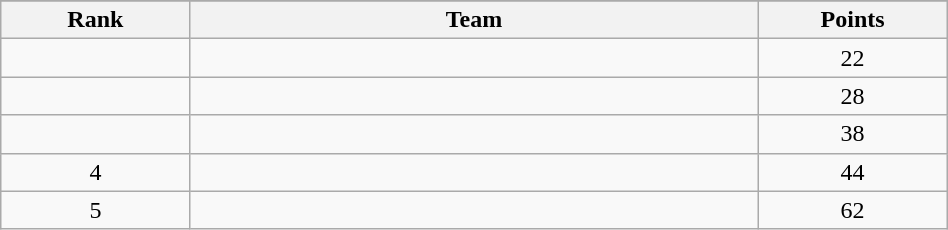<table class="wikitable" width=50%>
<tr>
</tr>
<tr>
<th width=10%>Rank</th>
<th width=30%>Team</th>
<th width=10%>Points</th>
</tr>
<tr align="center">
<td></td>
<td align="left"></td>
<td>22</td>
</tr>
<tr align="center">
<td></td>
<td align="left"></td>
<td>28</td>
</tr>
<tr align="center">
<td></td>
<td align="left"></td>
<td>38</td>
</tr>
<tr align="center">
<td>4</td>
<td align="left"></td>
<td>44</td>
</tr>
<tr align="center">
<td>5</td>
<td align="left"></td>
<td>62</td>
</tr>
</table>
